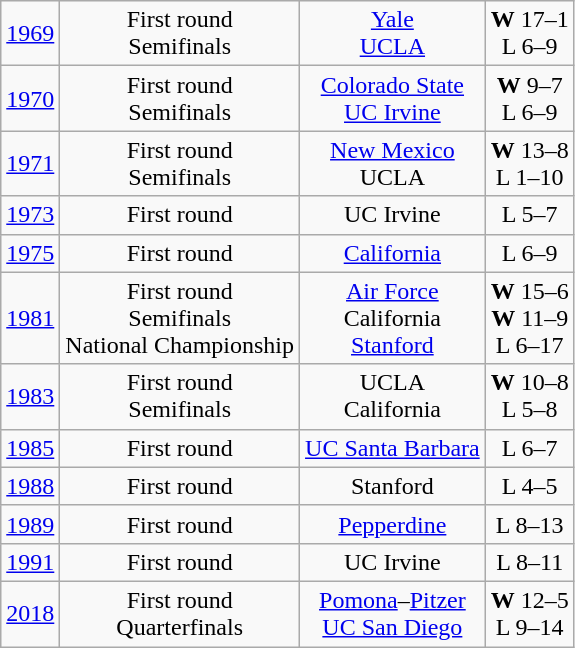<table class="wikitable">
<tr align="center">
<td><a href='#'>1969</a></td>
<td>First round<br>Semifinals</td>
<td><a href='#'>Yale</a><br><a href='#'>UCLA</a></td>
<td><strong>W</strong> 17–1<br>L 6–9</td>
</tr>
<tr align="center">
<td><a href='#'>1970</a></td>
<td>First round<br>Semifinals</td>
<td><a href='#'>Colorado State</a><br><a href='#'>UC Irvine</a></td>
<td><strong>W</strong> 9–7<br>L 6–9</td>
</tr>
<tr align="center">
<td><a href='#'>1971</a></td>
<td>First round<br>Semifinals</td>
<td><a href='#'>New Mexico</a><br>UCLA</td>
<td><strong>W</strong> 13–8<br>L 1–10</td>
</tr>
<tr align="center">
<td><a href='#'>1973</a></td>
<td>First round</td>
<td>UC Irvine</td>
<td>L 5–7</td>
</tr>
<tr align="center">
<td><a href='#'>1975</a></td>
<td>First round</td>
<td><a href='#'>California</a></td>
<td>L 6–9</td>
</tr>
<tr align="center">
<td><a href='#'>1981</a></td>
<td>First round<br>Semifinals<br>National Championship</td>
<td><a href='#'>Air Force</a><br>California<br><a href='#'>Stanford</a></td>
<td><strong>W</strong> 15–6<br><strong>W</strong> 11–9<br>L 6–17</td>
</tr>
<tr align="center">
<td><a href='#'>1983</a></td>
<td>First round<br>Semifinals</td>
<td>UCLA<br>California</td>
<td><strong>W</strong> 10–8<br>L 5–8</td>
</tr>
<tr align="center">
<td><a href='#'>1985</a></td>
<td>First round</td>
<td><a href='#'>UC Santa Barbara</a></td>
<td>L 6–7</td>
</tr>
<tr align="center">
<td><a href='#'>1988</a></td>
<td>First round</td>
<td>Stanford</td>
<td>L 4–5</td>
</tr>
<tr align="center">
<td><a href='#'>1989</a></td>
<td>First round</td>
<td><a href='#'>Pepperdine</a></td>
<td>L 8–13</td>
</tr>
<tr align="center">
<td><a href='#'>1991</a></td>
<td>First round</td>
<td>UC Irvine</td>
<td>L 8–11</td>
</tr>
<tr align="center">
<td><a href='#'>2018</a></td>
<td>First round<br>Quarterfinals</td>
<td><a href='#'>Pomona</a>–<a href='#'>Pitzer</a><br><a href='#'>UC San Diego</a></td>
<td><strong>W</strong> 12–5<br>L 9–14</td>
</tr>
</table>
